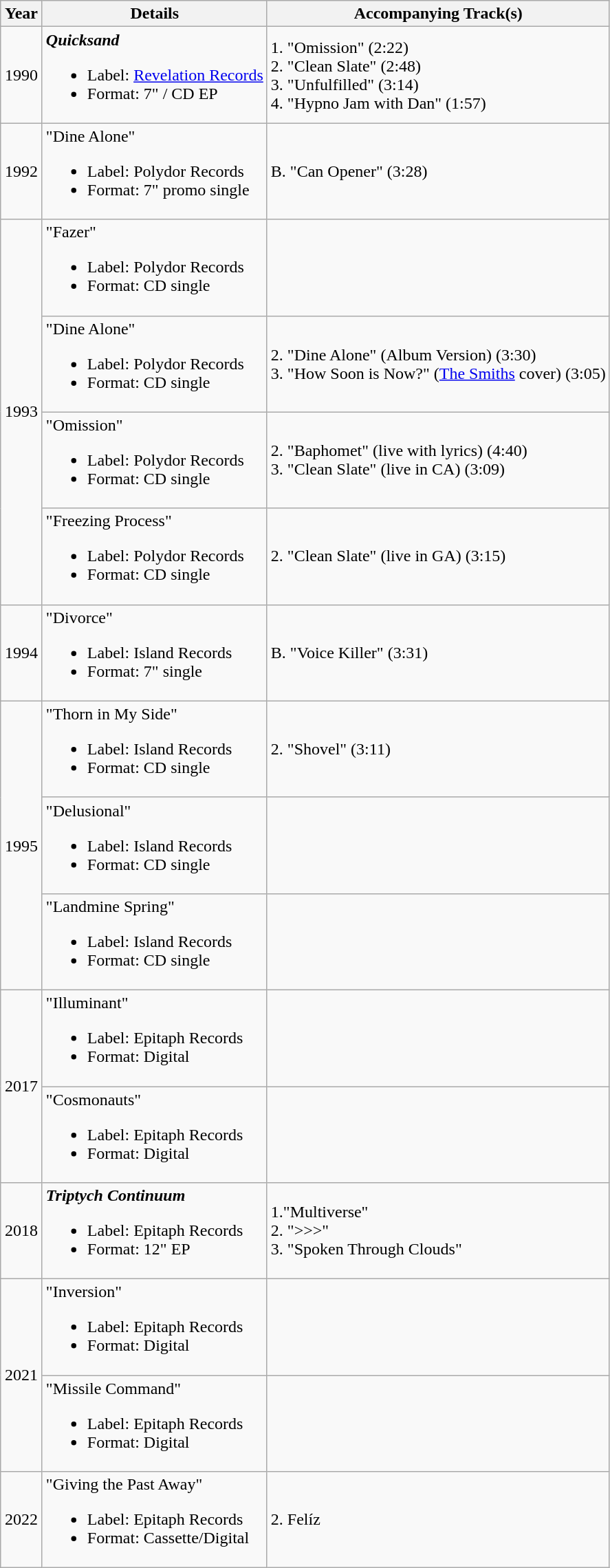<table class="wikitable">
<tr>
<th width="33">Year</th>
<th>Details</th>
<th>Accompanying Track(s)</th>
</tr>
<tr>
<td align="center">1990</td>
<td><strong><em>Quicksand</em></strong><br><ul><li>Label: <a href='#'>Revelation Records</a></li><li>Format: 7" / CD EP</li></ul></td>
<td>1. "Omission" (2:22)<br>2. "Clean Slate" (2:48)<br>3. "Unfulfilled" (3:14)<br>4. "Hypno Jam with Dan" (1:57)</td>
</tr>
<tr>
<td align="center">1992</td>
<td>"Dine Alone"<br><ul><li>Label: Polydor Records</li><li>Format: 7" promo single</li></ul></td>
<td>B. "Can Opener" (3:28)</td>
</tr>
<tr>
<td align="center" rowspan="4">1993</td>
<td>"Fazer"<br><ul><li>Label: Polydor Records</li><li>Format: CD single</li></ul></td>
<td></td>
</tr>
<tr>
<td>"Dine Alone"<br><ul><li>Label: Polydor Records</li><li>Format: CD single</li></ul></td>
<td>2. "Dine Alone" (Album Version) (3:30)<br>3. "How Soon is Now?" (<a href='#'>The Smiths</a> cover) (3:05)</td>
</tr>
<tr>
<td>"Omission"<br><ul><li>Label: Polydor Records</li><li>Format: CD single</li></ul></td>
<td>2. "Baphomet" (live with lyrics) (4:40)<br>3. "Clean Slate" (live in CA) (3:09)</td>
</tr>
<tr>
<td>"Freezing Process"<br><ul><li>Label: Polydor Records</li><li>Format: CD single</li></ul></td>
<td>2. "Clean Slate" (live in GA) (3:15)</td>
</tr>
<tr>
<td align="center">1994</td>
<td>"Divorce"<br><ul><li>Label: Island Records</li><li>Format: 7" single</li></ul></td>
<td>B. "Voice Killer" (3:31)</td>
</tr>
<tr>
<td align="center" rowspan="3">1995</td>
<td>"Thorn in My Side"<br><ul><li>Label: Island Records</li><li>Format: CD single</li></ul></td>
<td>2. "Shovel" (3:11)</td>
</tr>
<tr>
<td>"Delusional"<br><ul><li>Label: Island Records</li><li>Format: CD single</li></ul></td>
<td></td>
</tr>
<tr>
<td>"Landmine Spring"<br><ul><li>Label: Island Records</li><li>Format: CD single</li></ul></td>
<td></td>
</tr>
<tr>
<td align="center" rowspan="2">2017</td>
<td>"Illuminant"<br><ul><li>Label: Epitaph Records</li><li>Format: Digital</li></ul></td>
<td></td>
</tr>
<tr>
<td>"Cosmonauts"<br><ul><li>Label: Epitaph Records</li><li>Format: Digital</li></ul></td>
<td></td>
</tr>
<tr>
<td align="center">2018</td>
<td><strong><em>Triptych Continuum</em></strong><br><ul><li>Label: Epitaph Records</li><li>Format: 12" EP</li></ul></td>
<td>1."Multiverse"<br>2. ">>>"<br>3. "Spoken Through Clouds"</td>
</tr>
<tr>
<td align="center" rowspan="2">2021</td>
<td>"Inversion"<br><ul><li>Label: Epitaph Records</li><li>Format: Digital</li></ul></td>
<td></td>
</tr>
<tr>
<td>"Missile Command"<br><ul><li>Label: Epitaph Records</li><li>Format: Digital</li></ul></td>
<td></td>
</tr>
<tr>
<td align="center">2022</td>
<td>"Giving the Past Away"<br><ul><li>Label: Epitaph Records</li><li>Format: Cassette/Digital</li></ul></td>
<td>2. Felíz</td>
</tr>
</table>
